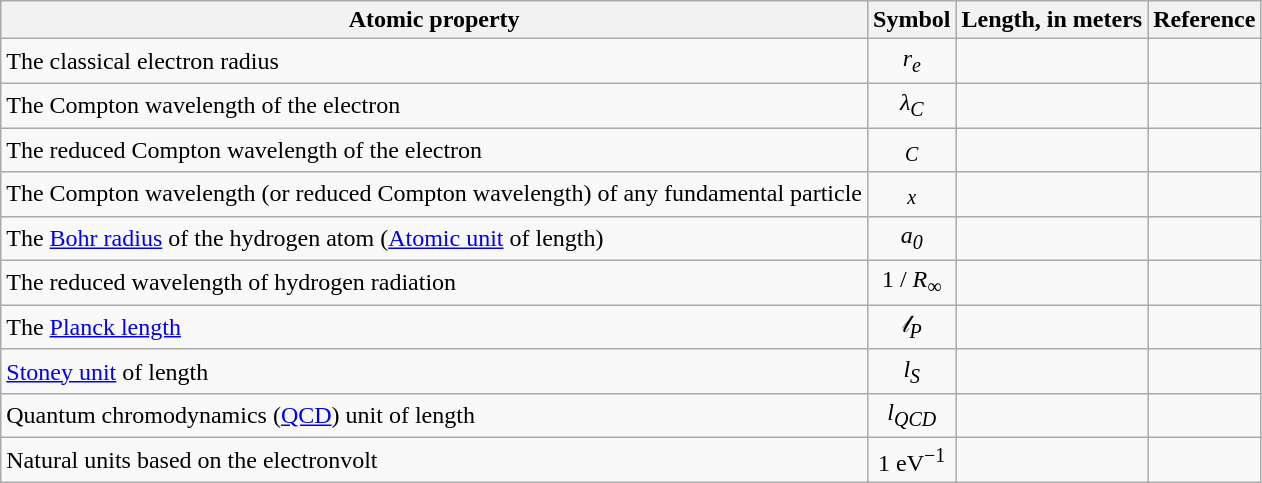<table class="wikitable" style="margin-left: 20px;" background-color: #ffffff">
<tr>
<th>Atomic property</th>
<th>Symbol</th>
<th>Length, in meters</th>
<th>Reference</th>
</tr>
<tr align="left">
<td>The classical electron radius</td>
<td align="center"><em>r</em><sub><em>e</em></sub></td>
<td></td>
<td align="center"></td>
</tr>
<tr>
<td>The Compton wavelength of the electron</td>
<td align="center"><em>λ</em><sub><em>C</em></sub></td>
<td></td>
<td align="center"></td>
</tr>
<tr>
<td>The reduced Compton wavelength of the electron</td>
<td align="center"><sub><em>C</em></sub></td>
<td></td>
<td align="center"></td>
</tr>
<tr>
<td>The Compton wavelength (or reduced Compton wavelength) of any fundamental particle</td>
<td align="center"><sub><em>x</em></sub></td>
<td></td>
<td></td>
</tr>
<tr>
<td>The <a href='#'>Bohr radius</a> of the hydrogen atom (<a href='#'>Atomic unit</a> of length)</td>
<td align="center"><em>a</em><sub><em>0</em></sub></td>
<td></td>
<td align="center"></td>
</tr>
<tr>
<td>The reduced wavelength of hydrogen radiation</td>
<td align="center">1 / <em>R</em><sub>∞</sub></td>
<td></td>
<td align="center"></td>
</tr>
<tr>
<td>The <a href='#'>Planck length</a></td>
<td align="center">𝓁<sub><em>P</em></sub></td>
<td></td>
<td align="center"></td>
</tr>
<tr>
<td><a href='#'>Stoney unit</a> of length</td>
<td align="center"><em>l</em><sub><em>S</em></sub></td>
<td></td>
<td align="center"></td>
</tr>
<tr>
<td>Quantum chromodynamics (<a href='#'>QCD</a>) unit of length</td>
<td align="center"><em>l</em><sub><em>QCD</em></sub></td>
<td></td>
<td align="center"></td>
</tr>
<tr>
<td>Natural units based on the electronvolt</td>
<td align="center">1 eV<sup>−1</sup></td>
<td></td>
<td align="center"></td>
</tr>
</table>
